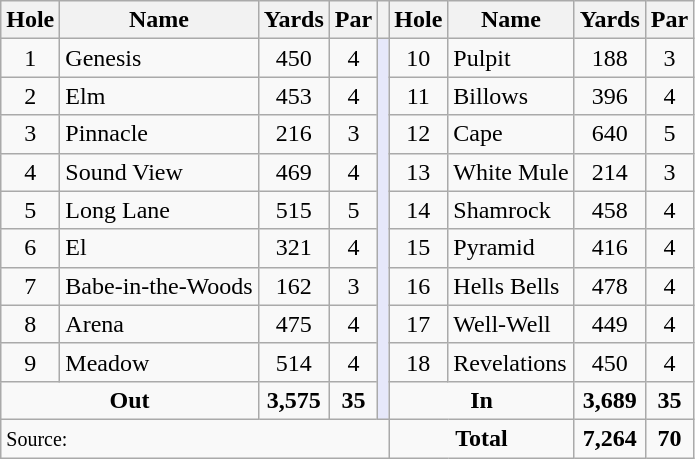<table class=wikitable>
<tr>
<th>Hole</th>
<th>Name</th>
<th>Yards</th>
<th>Par</th>
<th></th>
<th>Hole</th>
<th>Name</th>
<th>Yards</th>
<th>Par</th>
</tr>
<tr>
<td align=center>1</td>
<td>Genesis</td>
<td align=center>450</td>
<td align=center>4</td>
<td rowspan=10 style="background:#E6E8FA;"></td>
<td align=center>10</td>
<td>Pulpit</td>
<td align=center>188</td>
<td align=center>3</td>
</tr>
<tr>
<td align=center>2</td>
<td>Elm</td>
<td align=center>453</td>
<td align=center>4</td>
<td align=center>11</td>
<td>Billows</td>
<td align=center>396</td>
<td align=center>4</td>
</tr>
<tr>
<td align=center>3</td>
<td>Pinnacle</td>
<td align=center>216</td>
<td align=center>3</td>
<td align=center>12</td>
<td>Cape</td>
<td align=center>640</td>
<td align=center>5</td>
</tr>
<tr>
<td align=center>4</td>
<td>Sound View</td>
<td align=center>469</td>
<td align=center>4</td>
<td align=center>13</td>
<td>White Mule</td>
<td align=center>214</td>
<td align=center>3</td>
</tr>
<tr>
<td align=center>5</td>
<td>Long Lane</td>
<td align=center>515</td>
<td align=center>5</td>
<td align=center>14</td>
<td>Shamrock</td>
<td align=center>458</td>
<td align=center>4</td>
</tr>
<tr>
<td align=center>6</td>
<td>El</td>
<td align=center>321</td>
<td align=center>4</td>
<td align=center>15</td>
<td>Pyramid</td>
<td align=center>416</td>
<td align=center>4</td>
</tr>
<tr>
<td align=center>7</td>
<td>Babe-in-the-Woods</td>
<td align=center>162</td>
<td align=center>3</td>
<td align=center>16</td>
<td>Hells Bells</td>
<td align=center>478</td>
<td align=center>4</td>
</tr>
<tr>
<td align=center>8</td>
<td>Arena</td>
<td align=center>475</td>
<td align=center>4</td>
<td align=center>17</td>
<td>Well-Well</td>
<td align=center>449</td>
<td align=center>4</td>
</tr>
<tr>
<td align=center>9</td>
<td>Meadow</td>
<td align=center>514</td>
<td align=center>4</td>
<td align=center>18</td>
<td>Revelations</td>
<td align=center>450</td>
<td align=center>4</td>
</tr>
<tr>
<td colspan=2 align=center><strong>Out</strong></td>
<td align=center><strong>3,575</strong></td>
<td align=center><strong>35</strong></td>
<td colspan=2 align=center><strong>In</strong></td>
<td align=center><strong>3,689</strong></td>
<td align=center><strong>35</strong></td>
</tr>
<tr>
<td colspan=5><small>Source:</small></td>
<td colspan=2 align=center><strong>Total</strong></td>
<td align=center><strong>7,264</strong></td>
<td align=center><strong>70</strong></td>
</tr>
</table>
